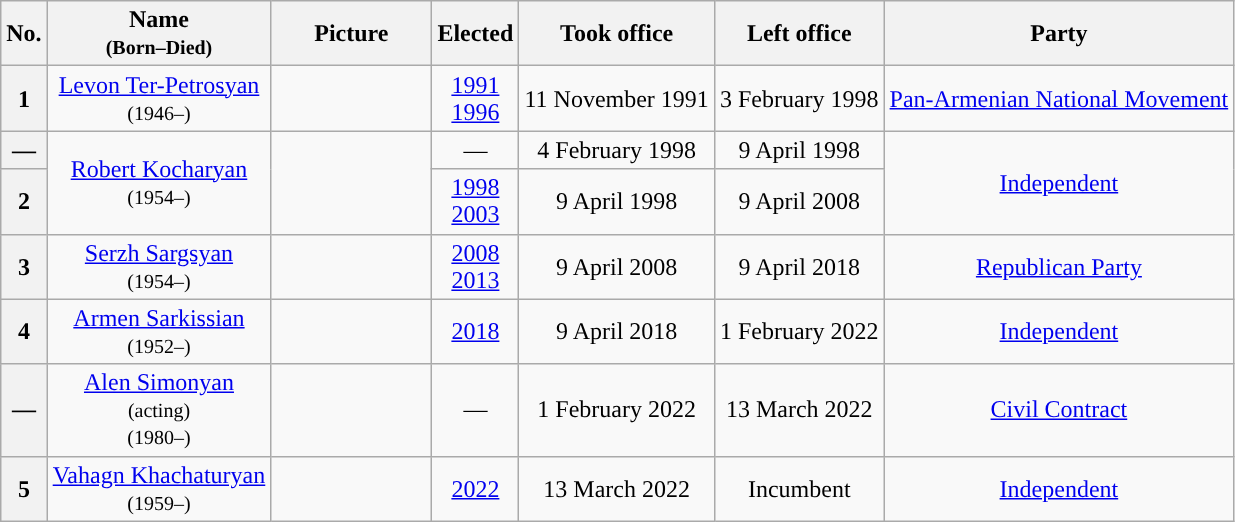<table class="wikitable" style="text-align:center">
<tr>
<th>No.</th>
<th>Name<br><small>(Born–Died)</small></th>
<th width="100px">Picture</th>
<th>Elected</th>
<th>Took office</th>
<th>Left office</th>
<th>Party</th>
</tr>
<tr>
<th style="background:">1</th>
<td><a href='#'>Levon Ter-Petrosyan</a><br><small>(1946–)</small></td>
<td></td>
<td><a href='#'>1991</a><br><a href='#'>1996</a></td>
<td>11 November 1991</td>
<td>3 February 1998</td>
<td><a href='#'>Pan-Armenian National Movement</a></td>
</tr>
<tr>
<th>—</th>
<td rowspan="2"><a href='#'>Robert Kocharyan</a><br><small>(1954–)</small></td>
<td rowspan="2"></td>
<td>—</td>
<td>4 February 1998</td>
<td>9 April 1998</td>
<td rowspan="2"><a href='#'>Independent</a></td>
</tr>
<tr>
<th style="background:">2</th>
<td><a href='#'>1998</a><br><a href='#'>2003</a></td>
<td>9 April 1998</td>
<td>9 April 2008</td>
</tr>
<tr>
<th style="background:">3</th>
<td><a href='#'>Serzh Sargsyan</a><br><small>(1954–)</small></td>
<td></td>
<td><a href='#'>2008</a><br><a href='#'>2013</a></td>
<td>9 April 2008</td>
<td>9 April 2018</td>
<td><a href='#'>Republican Party</a></td>
</tr>
<tr>
<th style="background:">4</th>
<td><a href='#'>Armen Sarkissian</a><br><small>(1952–)</small></td>
<td></td>
<td><a href='#'>2018</a></td>
<td>9 April 2018</td>
<td>1 February 2022</td>
<td><a href='#'>Independent</a></td>
</tr>
<tr>
<th style="background:">—</th>
<td><a href='#'>Alen Simonyan</a><br><small>(acting)</small><br><small>(1980–)</small></td>
<td></td>
<td>—</td>
<td>1 February 2022</td>
<td>13 March 2022</td>
<td><a href='#'>Civil Contract</a></td>
</tr>
<tr>
<th style="background:">5</th>
<td><a href='#'>Vahagn Khachaturyan</a><br><small>(1959–)</small></td>
<td></td>
<td><a href='#'>2022</a></td>
<td>13 March 2022</td>
<td>Incumbent</td>
<td><a href='#'>Independent</a></td>
</tr>
</table>
